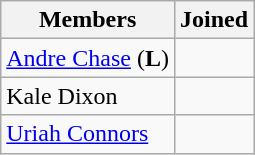<table class="wikitable">
<tr>
<th>Members</th>
<th>Joined</th>
</tr>
<tr>
<td><a href='#'>Andre Chase</a> (<strong>L</strong>)</td>
<td></td>
</tr>
<tr>
<td>Kale Dixon</td>
<td></td>
</tr>
<tr>
<td><a href='#'>Uriah Connors</a></td>
<td></td>
</tr>
</table>
